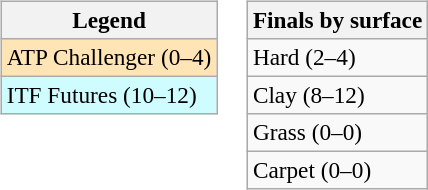<table>
<tr valign=top>
<td><br><table class=wikitable style=font-size:97%>
<tr>
<th>Legend</th>
</tr>
<tr bgcolor=moccasin>
<td>ATP Challenger (0–4)</td>
</tr>
<tr bgcolor=cffcff>
<td>ITF Futures (10–12)</td>
</tr>
</table>
</td>
<td><br><table class=wikitable style=font-size:97%>
<tr>
<th>Finals by surface</th>
</tr>
<tr>
<td>Hard (2–4)</td>
</tr>
<tr>
<td>Clay (8–12)</td>
</tr>
<tr>
<td>Grass (0–0)</td>
</tr>
<tr>
<td>Carpet (0–0)</td>
</tr>
</table>
</td>
</tr>
</table>
